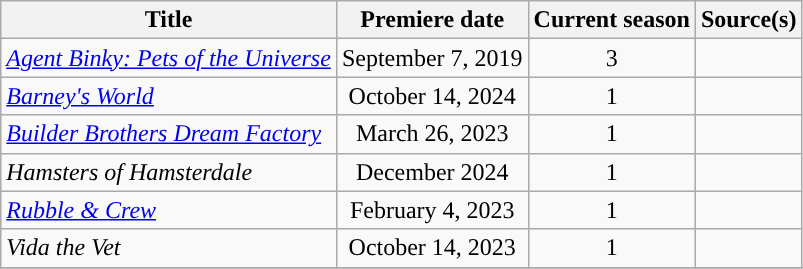<table class="wikitable sortable" style="text-align: center;">
<tr>
<th>Title</th>
<th>Premiere date</th>
<th>Current season</th>
<th>Source(s)</th>
</tr>
<tr>
<td scope="row" style="text-align:left;”"><em><a href='#'>Agent Binky: Pets of the Universe</a></em></td>
<td>September 7, 2019</td>
<td>3</td>
<td></td>
</tr>
<tr>
<td scope="row" style="text-align:left;"><em><a href='#'>Barney's World</a></em></td>
<td>October 14, 2024</td>
<td>1</td>
<td></td>
</tr>
<tr>
<td scope="row" style="text-align:left;"><em><a href='#'>Builder Brothers Dream Factory</a></em></td>
<td>March 26, 2023</td>
<td>1</td>
<td></td>
</tr>
<tr>
<td scope="row" style="text-align:left;"><em>Hamsters of Hamsterdale</em></td>
<td rowspan=1>December 2024</td>
<td>1</td>
<td></td>
</tr>
<tr>
<td scope="row" style="text-align:left;"><em><a href='#'>Rubble & Crew</a></em></td>
<td>February 4, 2023</td>
<td>1</td>
<td></td>
</tr>
<tr>
<td scope="row" style="text-align:left;"><em>Vida the Vet</em></td>
<td>October 14, 2023</td>
<td>1</td>
<td></td>
</tr>
<tr>
</tr>
</table>
